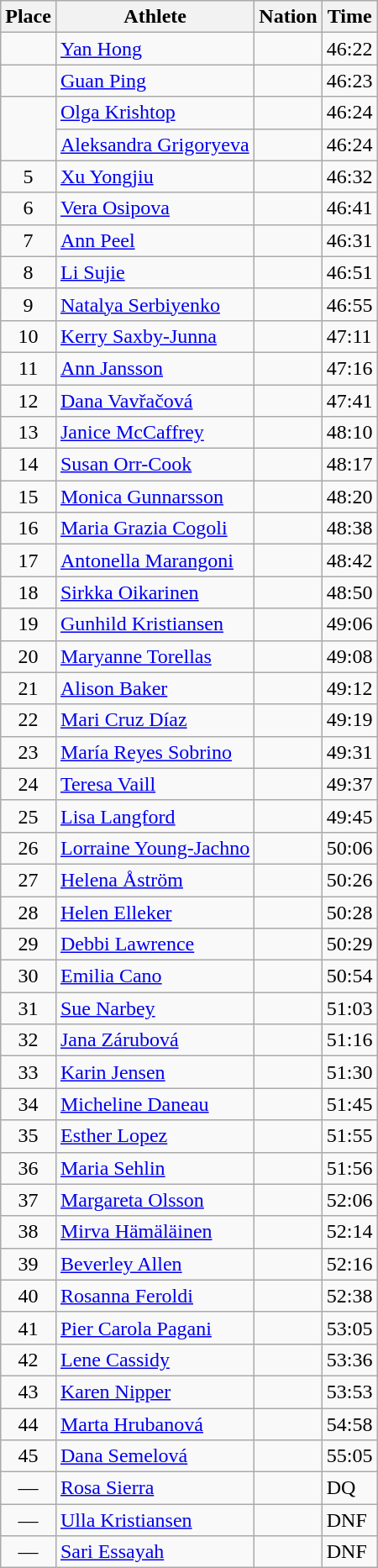<table class=wikitable>
<tr>
<th>Place</th>
<th>Athlete</th>
<th>Nation</th>
<th>Time</th>
</tr>
<tr>
<td align=center></td>
<td><a href='#'>Yan Hong</a></td>
<td></td>
<td>46:22</td>
</tr>
<tr>
<td align=center></td>
<td><a href='#'>Guan Ping</a></td>
<td></td>
<td>46:23</td>
</tr>
<tr>
<td rowspan=2 align=center></td>
<td><a href='#'>Olga Krishtop</a></td>
<td></td>
<td>46:24</td>
</tr>
<tr>
<td><a href='#'>Aleksandra Grigoryeva</a></td>
<td></td>
<td>46:24</td>
</tr>
<tr>
<td align=center>5</td>
<td><a href='#'>Xu Yongjiu</a></td>
<td></td>
<td>46:32</td>
</tr>
<tr>
<td align=center>6</td>
<td><a href='#'>Vera Osipova</a></td>
<td></td>
<td>46:41</td>
</tr>
<tr>
<td align=center>7</td>
<td><a href='#'>Ann Peel</a></td>
<td></td>
<td>46:31</td>
</tr>
<tr>
<td align=center>8</td>
<td><a href='#'>Li Sujie</a></td>
<td></td>
<td>46:51</td>
</tr>
<tr>
<td align=center>9</td>
<td><a href='#'>Natalya Serbiyenko</a></td>
<td></td>
<td>46:55</td>
</tr>
<tr>
<td align=center>10</td>
<td><a href='#'>Kerry Saxby-Junna</a></td>
<td></td>
<td>47:11</td>
</tr>
<tr>
<td align=center>11</td>
<td><a href='#'>Ann Jansson</a></td>
<td></td>
<td>47:16</td>
</tr>
<tr>
<td align=center>12</td>
<td><a href='#'>Dana Vavřačová</a></td>
<td></td>
<td>47:41</td>
</tr>
<tr>
<td align=center>13</td>
<td><a href='#'>Janice McCaffrey</a></td>
<td></td>
<td>48:10</td>
</tr>
<tr>
<td align=center>14</td>
<td><a href='#'>Susan Orr-Cook</a></td>
<td></td>
<td>48:17</td>
</tr>
<tr>
<td align=center>15</td>
<td><a href='#'>Monica Gunnarsson</a></td>
<td></td>
<td>48:20</td>
</tr>
<tr>
<td align=center>16</td>
<td><a href='#'>Maria Grazia Cogoli</a></td>
<td></td>
<td>48:38</td>
</tr>
<tr>
<td align=center>17</td>
<td><a href='#'>Antonella Marangoni</a></td>
<td></td>
<td>48:42</td>
</tr>
<tr>
<td align=center>18</td>
<td><a href='#'>Sirkka Oikarinen</a></td>
<td></td>
<td>48:50</td>
</tr>
<tr>
<td align=center>19</td>
<td><a href='#'>Gunhild Kristiansen</a></td>
<td></td>
<td>49:06</td>
</tr>
<tr>
<td align=center>20</td>
<td><a href='#'>Maryanne Torellas</a></td>
<td></td>
<td>49:08</td>
</tr>
<tr>
<td align=center>21</td>
<td><a href='#'>Alison Baker</a></td>
<td></td>
<td>49:12</td>
</tr>
<tr>
<td align=center>22</td>
<td><a href='#'>Mari Cruz Díaz</a></td>
<td></td>
<td>49:19</td>
</tr>
<tr>
<td align=center>23</td>
<td><a href='#'>María Reyes Sobrino</a></td>
<td></td>
<td>49:31</td>
</tr>
<tr>
<td align=center>24</td>
<td><a href='#'>Teresa Vaill</a></td>
<td></td>
<td>49:37</td>
</tr>
<tr>
<td align=center>25</td>
<td><a href='#'>Lisa Langford</a></td>
<td></td>
<td>49:45</td>
</tr>
<tr>
<td align=center>26</td>
<td><a href='#'>Lorraine Young-Jachno</a></td>
<td></td>
<td>50:06</td>
</tr>
<tr>
<td align=center>27</td>
<td><a href='#'>Helena Åström</a></td>
<td></td>
<td>50:26</td>
</tr>
<tr>
<td align=center>28</td>
<td><a href='#'>Helen Elleker</a></td>
<td></td>
<td>50:28</td>
</tr>
<tr>
<td align=center>29</td>
<td><a href='#'>Debbi Lawrence</a></td>
<td></td>
<td>50:29</td>
</tr>
<tr>
<td align=center>30</td>
<td><a href='#'>Emilia Cano</a></td>
<td></td>
<td>50:54</td>
</tr>
<tr>
<td align=center>31</td>
<td><a href='#'>Sue Narbey</a></td>
<td></td>
<td>51:03</td>
</tr>
<tr>
<td align=center>32</td>
<td><a href='#'>Jana Zárubová</a></td>
<td></td>
<td>51:16</td>
</tr>
<tr>
<td align=center>33</td>
<td><a href='#'>Karin Jensen</a></td>
<td></td>
<td>51:30</td>
</tr>
<tr>
<td align=center>34</td>
<td><a href='#'>Micheline Daneau</a></td>
<td></td>
<td>51:45</td>
</tr>
<tr>
<td align=center>35</td>
<td><a href='#'>Esther Lopez</a></td>
<td></td>
<td>51:55</td>
</tr>
<tr>
<td align=center>36</td>
<td><a href='#'>Maria Sehlin</a></td>
<td></td>
<td>51:56</td>
</tr>
<tr>
<td align=center>37</td>
<td><a href='#'>Margareta Olsson</a></td>
<td></td>
<td>52:06</td>
</tr>
<tr>
<td align=center>38</td>
<td><a href='#'>Mirva Hämäläinen</a></td>
<td></td>
<td>52:14</td>
</tr>
<tr>
<td align=center>39</td>
<td><a href='#'>Beverley Allen</a></td>
<td></td>
<td>52:16</td>
</tr>
<tr>
<td align=center>40</td>
<td><a href='#'>Rosanna Feroldi</a></td>
<td></td>
<td>52:38</td>
</tr>
<tr>
<td align=center>41</td>
<td><a href='#'>Pier Carola Pagani</a></td>
<td></td>
<td>53:05</td>
</tr>
<tr>
<td align=center>42</td>
<td><a href='#'>Lene Cassidy</a></td>
<td></td>
<td>53:36</td>
</tr>
<tr>
<td align=center>43</td>
<td><a href='#'>Karen Nipper</a></td>
<td></td>
<td>53:53</td>
</tr>
<tr>
<td align=center>44</td>
<td><a href='#'>Marta Hrubanová</a></td>
<td></td>
<td>54:58</td>
</tr>
<tr>
<td align=center>45</td>
<td><a href='#'>Dana Semelová</a></td>
<td></td>
<td>55:05</td>
</tr>
<tr>
<td align=center>—</td>
<td><a href='#'>Rosa Sierra</a></td>
<td></td>
<td>DQ</td>
</tr>
<tr>
<td align=center>—</td>
<td><a href='#'>Ulla Kristiansen</a></td>
<td></td>
<td>DNF</td>
</tr>
<tr>
<td align=center>—</td>
<td><a href='#'>Sari Essayah</a></td>
<td></td>
<td>DNF</td>
</tr>
</table>
